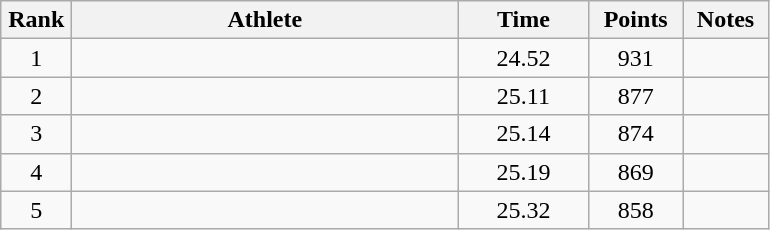<table class="wikitable" style="text-align:center">
<tr>
<th width=40>Rank</th>
<th width=250>Athlete</th>
<th width=80>Time</th>
<th width=55>Points</th>
<th width=50>Notes</th>
</tr>
<tr>
<td>1</td>
<td align=left></td>
<td>24.52</td>
<td>931</td>
<td></td>
</tr>
<tr>
<td>2</td>
<td align=left></td>
<td>25.11</td>
<td>877</td>
<td></td>
</tr>
<tr>
<td>3</td>
<td align=left></td>
<td>25.14</td>
<td>874</td>
<td></td>
</tr>
<tr>
<td>4</td>
<td align=left></td>
<td>25.19</td>
<td>869</td>
<td></td>
</tr>
<tr>
<td>5</td>
<td align=left></td>
<td>25.32</td>
<td>858</td>
<td></td>
</tr>
</table>
